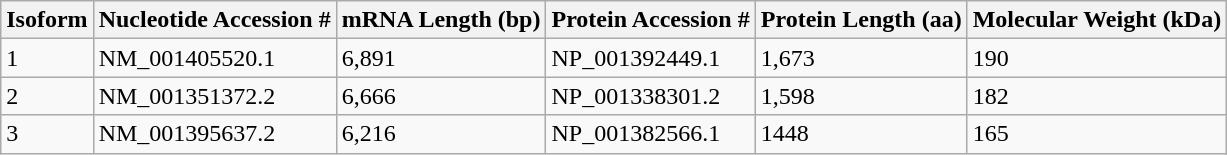<table class="wikitable">
<tr>
<th>Isoform</th>
<th>Nucleotide Accession #</th>
<th>mRNA Length (bp)</th>
<th>Protein Accession #</th>
<th>Protein Length (aa)</th>
<th>Molecular Weight (kDa)</th>
</tr>
<tr>
<td>1</td>
<td>NM_001405520.1</td>
<td>6,891</td>
<td>NP_001392449.1</td>
<td>1,673</td>
<td>190</td>
</tr>
<tr>
<td>2</td>
<td>NM_001351372.2</td>
<td>6,666</td>
<td>NP_001338301.2</td>
<td>1,598</td>
<td>182</td>
</tr>
<tr>
<td>3</td>
<td>NM_001395637.2</td>
<td>6,216</td>
<td>NP_001382566.1</td>
<td>1448</td>
<td>165</td>
</tr>
</table>
